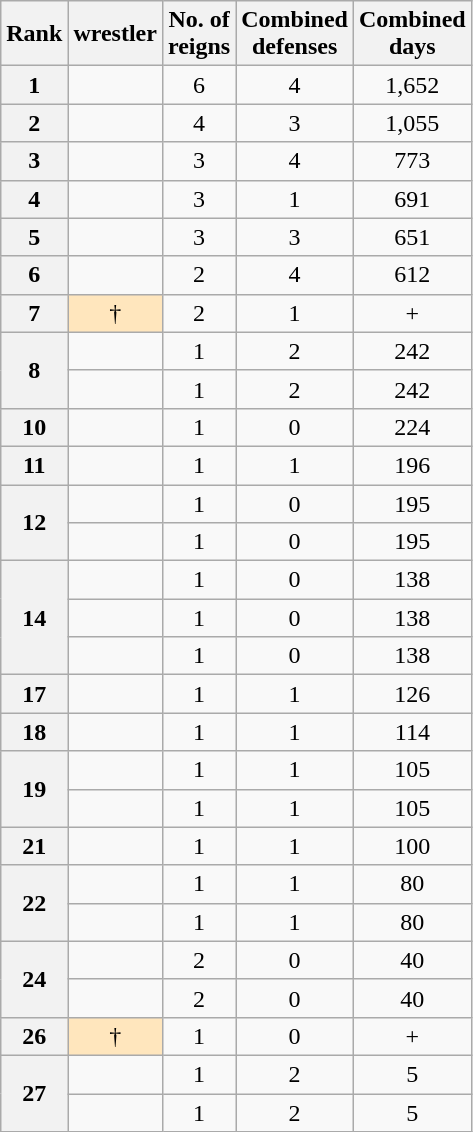<table class="wikitable sortable" style="text-align: center">
<tr>
<th>Rank</th>
<th>wrestler</th>
<th>No. of<br>reigns</th>
<th>Combined<br>defenses</th>
<th>Combined<br>days</th>
</tr>
<tr>
<th>1</th>
<td></td>
<td>6</td>
<td>4</td>
<td>1,652</td>
</tr>
<tr>
<th>2</th>
<td></td>
<td>4</td>
<td>3</td>
<td>1,055</td>
</tr>
<tr>
<th>3</th>
<td></td>
<td>3</td>
<td>4</td>
<td>773</td>
</tr>
<tr>
<th>4</th>
<td></td>
<td>3</td>
<td>1</td>
<td>691</td>
</tr>
<tr>
<th>5</th>
<td></td>
<td>3</td>
<td>3</td>
<td>651</td>
</tr>
<tr>
<th>6</th>
<td></td>
<td>2</td>
<td>4</td>
<td>612</td>
</tr>
<tr>
<th>7</th>
<td style="background-color:#FFE6BD"> †</td>
<td>2</td>
<td>1</td>
<td>+</td>
</tr>
<tr>
<th rowspan="2">8</th>
<td></td>
<td>1</td>
<td>2</td>
<td>242</td>
</tr>
<tr>
<td></td>
<td>1</td>
<td>2</td>
<td>242</td>
</tr>
<tr>
<th>10</th>
<td></td>
<td>1</td>
<td>0</td>
<td>224</td>
</tr>
<tr>
<th>11</th>
<td></td>
<td>1</td>
<td>1</td>
<td>196</td>
</tr>
<tr>
<th rowspan="2">12</th>
<td></td>
<td>1</td>
<td>0</td>
<td>195</td>
</tr>
<tr>
<td></td>
<td>1</td>
<td>0</td>
<td>195</td>
</tr>
<tr>
<th rowspan="3">14</th>
<td></td>
<td>1</td>
<td>0</td>
<td>138</td>
</tr>
<tr>
<td></td>
<td>1</td>
<td>0</td>
<td>138</td>
</tr>
<tr>
<td></td>
<td>1</td>
<td>0</td>
<td>138</td>
</tr>
<tr>
<th>17</th>
<td></td>
<td>1</td>
<td>1</td>
<td>126</td>
</tr>
<tr>
<th>18</th>
<td></td>
<td>1</td>
<td>1</td>
<td>114</td>
</tr>
<tr>
<th rowspan="2">19</th>
<td></td>
<td>1</td>
<td>1</td>
<td>105</td>
</tr>
<tr>
<td></td>
<td>1</td>
<td>1</td>
<td>105</td>
</tr>
<tr>
<th>21</th>
<td></td>
<td>1</td>
<td>1</td>
<td>100</td>
</tr>
<tr>
<th rowspan="2">22</th>
<td></td>
<td>1</td>
<td>1</td>
<td>80</td>
</tr>
<tr>
<td></td>
<td>1</td>
<td>1</td>
<td>80</td>
</tr>
<tr>
<th rowspan="2">24</th>
<td></td>
<td>2</td>
<td>0</td>
<td>40</td>
</tr>
<tr>
<td></td>
<td>2</td>
<td>0</td>
<td>40</td>
</tr>
<tr>
<th>26</th>
<td style="background-color:#FFE6BD"> †</td>
<td>1</td>
<td>0</td>
<td>+</td>
</tr>
<tr>
<th rowspan="2">27</th>
<td></td>
<td>1</td>
<td>2</td>
<td>5</td>
</tr>
<tr>
<td></td>
<td>1</td>
<td>2</td>
<td>5</td>
</tr>
</table>
